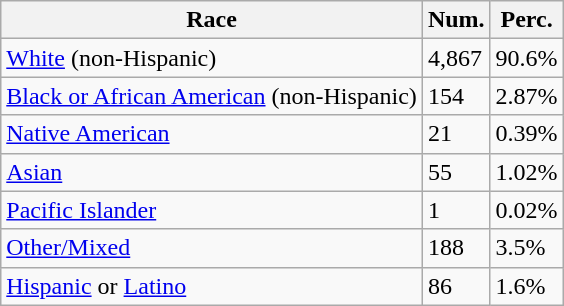<table class="wikitable">
<tr>
<th>Race</th>
<th>Num.</th>
<th>Perc.</th>
</tr>
<tr>
<td><a href='#'>White</a> (non-Hispanic)</td>
<td>4,867</td>
<td>90.6%</td>
</tr>
<tr>
<td><a href='#'>Black or African American</a> (non-Hispanic)</td>
<td>154</td>
<td>2.87%</td>
</tr>
<tr>
<td><a href='#'>Native American</a></td>
<td>21</td>
<td>0.39%</td>
</tr>
<tr>
<td><a href='#'>Asian</a></td>
<td>55</td>
<td>1.02%</td>
</tr>
<tr>
<td><a href='#'>Pacific Islander</a></td>
<td>1</td>
<td>0.02%</td>
</tr>
<tr>
<td><a href='#'>Other/Mixed</a></td>
<td>188</td>
<td>3.5%</td>
</tr>
<tr>
<td><a href='#'>Hispanic</a> or <a href='#'>Latino</a></td>
<td>86</td>
<td>1.6%</td>
</tr>
</table>
